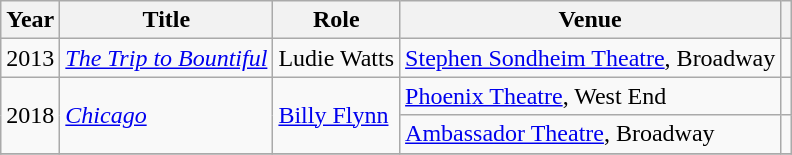<table class="wikitable unsortable">
<tr>
<th>Year</th>
<th>Title</th>
<th>Role</th>
<th>Venue</th>
<th></th>
</tr>
<tr>
<td>2013</td>
<td><em><a href='#'>The Trip to Bountiful</a></em></td>
<td>Ludie Watts</td>
<td><a href='#'>Stephen Sondheim Theatre</a>, Broadway</td>
<td></td>
</tr>
<tr>
<td rowspan=2>2018</td>
<td rowspan=2><em><a href='#'>Chicago</a></em></td>
<td rowspan=2><a href='#'>Billy Flynn</a></td>
<td><a href='#'>Phoenix Theatre</a>, West End</td>
<td></td>
</tr>
<tr>
<td><a href='#'>Ambassador Theatre</a>, Broadway</td>
<td></td>
</tr>
<tr>
</tr>
</table>
